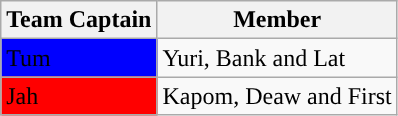<table class="wikitable">
<tr>
<th>Team Captain</th>
<th>Member</th>
</tr>
<tr>
<td style="background:#0000FF"><span>Tum</span></td>
<td>Yuri, Bank and Lat</td>
</tr>
<tr>
<td style="background:red"><span>Jah</span></td>
<td>Kapom, Deaw and First</td>
</tr>
</table>
